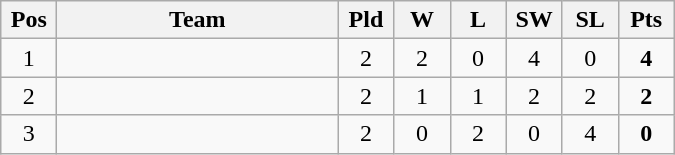<table class="wikitable" style="text-align: center;">
<tr>
<th width="30">Pos</th>
<th width="180">Team</th>
<th width="30">Pld</th>
<th width="30">W</th>
<th width="30">L</th>
<th width="30">SW</th>
<th width="30">SL</th>
<th width="30">Pts</th>
</tr>
<tr>
<td>1</td>
<td align="left"></td>
<td>2</td>
<td>2</td>
<td>0</td>
<td>4</td>
<td>0</td>
<td><strong>4</strong></td>
</tr>
<tr>
<td>2</td>
<td align="left"></td>
<td>2</td>
<td>1</td>
<td>1</td>
<td>2</td>
<td>2</td>
<td><strong>2</strong></td>
</tr>
<tr>
<td>3</td>
<td align="left"></td>
<td>2</td>
<td>0</td>
<td>2</td>
<td>0</td>
<td>4</td>
<td><strong>0</strong></td>
</tr>
</table>
